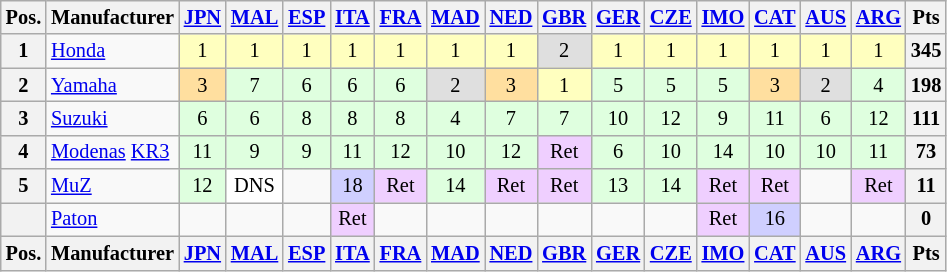<table class="wikitable" style="font-size: 85%; text-align:center">
<tr valign="top">
<th valign="middle">Pos.</th>
<th valign="middle">Manufacturer</th>
<th><a href='#'>JPN</a><br></th>
<th><a href='#'>MAL</a><br></th>
<th><a href='#'>ESP</a><br></th>
<th><a href='#'>ITA</a><br></th>
<th><a href='#'>FRA</a><br></th>
<th><a href='#'>MAD</a><br></th>
<th><a href='#'>NED</a><br></th>
<th><a href='#'>GBR</a><br></th>
<th><a href='#'>GER</a><br></th>
<th><a href='#'>CZE</a><br></th>
<th><a href='#'>IMO</a><br></th>
<th><a href='#'>CAT</a><br></th>
<th><a href='#'>AUS</a><br></th>
<th><a href='#'>ARG</a><br></th>
<th valign="middle">Pts</th>
</tr>
<tr>
<th>1</th>
<td align="left"> <a href='#'>Honda</a></td>
<td style="background:#ffffbf;">1</td>
<td style="background:#ffffbf;">1</td>
<td style="background:#ffffbf;">1</td>
<td style="background:#ffffbf;">1</td>
<td style="background:#ffffbf;">1</td>
<td style="background:#ffffbf;">1</td>
<td style="background:#ffffbf;">1</td>
<td style="background:#dfdfdf;">2</td>
<td style="background:#ffffbf;">1</td>
<td style="background:#ffffbf;">1</td>
<td style="background:#ffffbf;">1</td>
<td style="background:#ffffbf;">1</td>
<td style="background:#ffffbf;">1</td>
<td style="background:#ffffbf;">1</td>
<th>345</th>
</tr>
<tr>
<th>2</th>
<td align="left"> <a href='#'>Yamaha</a></td>
<td style="background:#ffdf9f;">3</td>
<td style="background:#dfffdf;">7</td>
<td style="background:#dfffdf;">6</td>
<td style="background:#dfffdf;">6</td>
<td style="background:#dfffdf;">6</td>
<td style="background:#dfdfdf;">2</td>
<td style="background:#ffdf9f;">3</td>
<td style="background:#ffffbf;">1</td>
<td style="background:#dfffdf;">5</td>
<td style="background:#dfffdf;">5</td>
<td style="background:#dfffdf;">5</td>
<td style="background:#ffdf9f;">3</td>
<td style="background:#dfdfdf;">2</td>
<td style="background:#dfffdf;">4</td>
<th>198</th>
</tr>
<tr>
<th>3</th>
<td align="left"> <a href='#'>Suzuki</a></td>
<td style="background:#dfffdf;">6</td>
<td style="background:#dfffdf;">6</td>
<td style="background:#dfffdf;">8</td>
<td style="background:#dfffdf;">8</td>
<td style="background:#dfffdf;">8</td>
<td style="background:#dfffdf;">4</td>
<td style="background:#dfffdf;">7</td>
<td style="background:#dfffdf;">7</td>
<td style="background:#dfffdf;">10</td>
<td style="background:#dfffdf;">12</td>
<td style="background:#dfffdf;">9</td>
<td style="background:#dfffdf;">11</td>
<td style="background:#dfffdf;">6</td>
<td style="background:#dfffdf;">12</td>
<th>111</th>
</tr>
<tr>
<th>4</th>
<td align="left"> <a href='#'>Modenas</a> <a href='#'>KR3</a></td>
<td style="background:#dfffdf;">11</td>
<td style="background:#dfffdf;">9</td>
<td style="background:#dfffdf;">9</td>
<td style="background:#dfffdf;">11</td>
<td style="background:#dfffdf;">12</td>
<td style="background:#dfffdf;">10</td>
<td style="background:#dfffdf;">12</td>
<td style="background:#efcfff;">Ret</td>
<td style="background:#dfffdf;">6</td>
<td style="background:#dfffdf;">10</td>
<td style="background:#dfffdf;">14</td>
<td style="background:#dfffdf;">10</td>
<td style="background:#dfffdf;">10</td>
<td style="background:#dfffdf;">11</td>
<th>73</th>
</tr>
<tr>
<th>5</th>
<td align="left"> <a href='#'>MuZ</a></td>
<td style="background:#dfffdf;">12</td>
<td style="background:#ffffff;">DNS</td>
<td></td>
<td style="background:#cfcfff;">18</td>
<td style="background:#efcfff;">Ret</td>
<td style="background:#dfffdf;">14</td>
<td style="background:#efcfff;">Ret</td>
<td style="background:#efcfff;">Ret</td>
<td style="background:#dfffdf;">13</td>
<td style="background:#dfffdf;">14</td>
<td style="background:#efcfff;">Ret</td>
<td style="background:#efcfff;">Ret</td>
<td></td>
<td style="background:#efcfff;">Ret</td>
<th>11</th>
</tr>
<tr>
<th></th>
<td align="left"> <a href='#'>Paton</a></td>
<td></td>
<td></td>
<td></td>
<td style="background:#efcfff;">Ret</td>
<td></td>
<td></td>
<td></td>
<td></td>
<td></td>
<td></td>
<td style="background:#efcfff;">Ret</td>
<td style="background:#cfcfff;">16</td>
<td></td>
<td></td>
<th>0</th>
</tr>
<tr valign="top">
<th valign="middle">Pos.</th>
<th valign="middle">Manufacturer</th>
<th><a href='#'>JPN</a><br></th>
<th><a href='#'>MAL</a><br></th>
<th><a href='#'>ESP</a><br></th>
<th><a href='#'>ITA</a><br></th>
<th><a href='#'>FRA</a><br></th>
<th><a href='#'>MAD</a><br></th>
<th><a href='#'>NED</a><br></th>
<th><a href='#'>GBR</a><br></th>
<th><a href='#'>GER</a><br></th>
<th><a href='#'>CZE</a><br></th>
<th><a href='#'>IMO</a><br></th>
<th><a href='#'>CAT</a><br></th>
<th><a href='#'>AUS</a><br></th>
<th><a href='#'>ARG</a><br></th>
<th valign="middle">Pts</th>
</tr>
</table>
